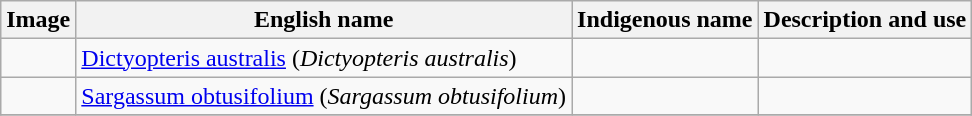<table class="wikitable sortable">
<tr>
<th>Image</th>
<th>English name</th>
<th>Indigenous name</th>
<th>Description and use</th>
</tr>
<tr>
<td></td>
<td><a href='#'>Dictyopteris australis</a> (<em>Dictyopteris australis</em>)</td>
<td></td>
<td></td>
</tr>
<tr>
<td></td>
<td><a href='#'>Sargassum obtusifolium</a> (<em>Sargassum obtusifolium</em>)</td>
<td></td>
<td></td>
</tr>
<tr>
</tr>
</table>
